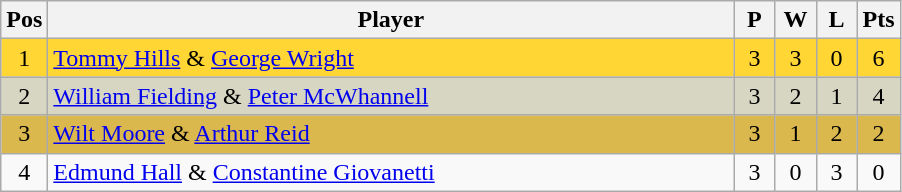<table class="wikitable" style="font-size: 100%">
<tr>
<th width=20>Pos</th>
<th width=450>Player</th>
<th width=20>P</th>
<th width=20>W</th>
<th width=20>L</th>
<th width=20>Pts</th>
</tr>
<tr align=center style="background: #FFD633;">
<td>1</td>
<td align="left"> <a href='#'>Tommy Hills</a> & <a href='#'>George Wright</a></td>
<td>3</td>
<td>3</td>
<td>0</td>
<td>6</td>
</tr>
<tr align=center style="background: #D6D6C2;">
<td>2</td>
<td align="left"> <a href='#'>William Fielding</a> & <a href='#'>Peter McWhannell</a></td>
<td>3</td>
<td>2</td>
<td>1</td>
<td>4</td>
</tr>
<tr align=center style="background: #DBB84D;">
<td>3</td>
<td align="left"> <a href='#'>Wilt Moore</a> & <a href='#'>Arthur Reid</a></td>
<td>3</td>
<td>1</td>
<td>2</td>
<td>2</td>
</tr>
<tr align=center>
<td>4</td>
<td align="left"> <a href='#'>Edmund Hall</a> & <a href='#'>Constantine Giovanetti</a></td>
<td>3</td>
<td>0</td>
<td>3</td>
<td>0</td>
</tr>
</table>
